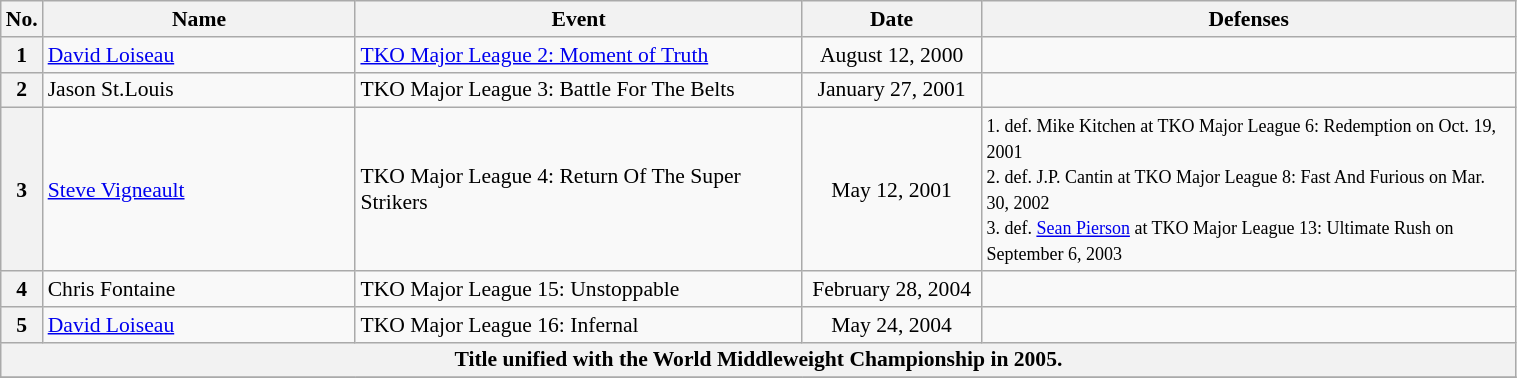<table class="wikitable" style="width:80%; font-size:90%">
<tr>
<th style= width:1%;">No.</th>
<th style= width:21%;">Name</th>
<th style= width:30%;">Event</th>
<th style=width:12%;">Date</th>
<th style= width:45%;">Defenses</th>
</tr>
<tr>
<th>1</th>
<td> <a href='#'>David Loiseau</a> <br></td>
<td><a href='#'>TKO Major League 2: Moment of Truth</a> <br></td>
<td align=center>August 12, 2000</td>
<td></td>
</tr>
<tr>
<th>2</th>
<td> Jason St.Louis</td>
<td>TKO Major League 3: Battle For The Belts <br></td>
<td align=center>January 27, 2001</td>
<td></td>
</tr>
<tr>
<th>3</th>
<td> <a href='#'>Steve Vigneault</a></td>
<td>TKO Major League 4: Return Of The Super Strikers <br></td>
<td align=center>May 12, 2001</td>
<td><small>1. def. Mike Kitchen at TKO Major League 6: Redemption on Oct. 19, 2001</small><br> <small>2. def. J.P. Cantin at TKO Major League 8: Fast And Furious on Mar. 30, 2002</small><br> <small>3. def. <a href='#'>Sean Pierson</a> at TKO Major League 13: Ultimate Rush on September 6, 2003</small></td>
</tr>
<tr>
<th>4</th>
<td> Chris Fontaine</td>
<td>TKO Major League 15: Unstoppable <br></td>
<td align=center>February 28, 2004</td>
<td></td>
</tr>
<tr>
<th>5</th>
<td> <a href='#'>David Loiseau</a></td>
<td>TKO Major League 16: Infernal <br></td>
<td align=center>May 24, 2004</td>
<td></td>
</tr>
<tr>
<th align=center colspan="6">Title unified with the World Middleweight Championship in 2005.</th>
</tr>
<tr>
</tr>
</table>
